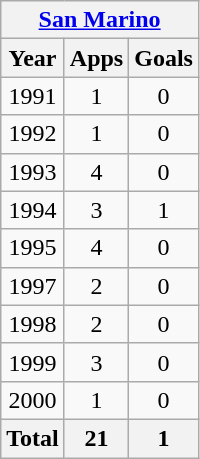<table class="wikitable" style="text-align:center">
<tr>
<th colspan=3><a href='#'>San Marino</a></th>
</tr>
<tr>
<th>Year</th>
<th>Apps</th>
<th>Goals</th>
</tr>
<tr>
<td>1991</td>
<td>1</td>
<td>0</td>
</tr>
<tr>
<td>1992</td>
<td>1</td>
<td>0</td>
</tr>
<tr>
<td>1993</td>
<td>4</td>
<td>0</td>
</tr>
<tr>
<td>1994</td>
<td>3</td>
<td>1</td>
</tr>
<tr>
<td>1995</td>
<td>4</td>
<td>0</td>
</tr>
<tr>
<td>1997</td>
<td>2</td>
<td>0</td>
</tr>
<tr>
<td>1998</td>
<td>2</td>
<td>0</td>
</tr>
<tr>
<td>1999</td>
<td>3</td>
<td>0</td>
</tr>
<tr>
<td>2000</td>
<td>1</td>
<td>0</td>
</tr>
<tr>
<th>Total</th>
<th>21</th>
<th>1</th>
</tr>
</table>
